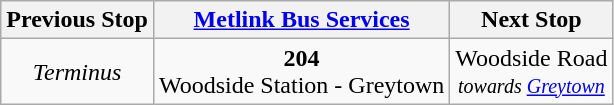<table class="wikitable">
<tr>
<th>Previous Stop</th>
<th><a href='#'>Metlink Bus Services</a></th>
<th>Next Stop</th>
</tr>
<tr>
<td align="center"><em>Terminus</em></td>
<td align="center"><span><strong>204</strong></span><br>Woodside Station - Greytown</td>
<td align="center">Woodside Road<br><small><em>towards <a href='#'>Greytown</a></em></small></td>
</tr>
</table>
